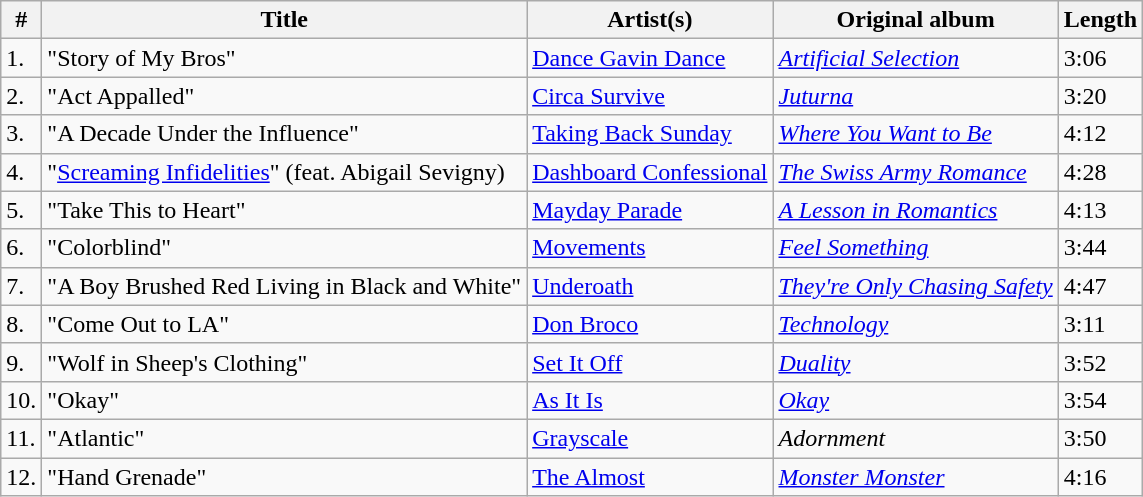<table class="wikitable" border="1">
<tr>
<th>#</th>
<th>Title</th>
<th>Artist(s)</th>
<th>Original album</th>
<th>Length</th>
</tr>
<tr>
<td>1.</td>
<td>"Story of My Bros"</td>
<td><a href='#'>Dance Gavin Dance</a></td>
<td><em><a href='#'>Artificial Selection</a></em></td>
<td>3:06</td>
</tr>
<tr>
<td>2.</td>
<td>"Act Appalled"</td>
<td><a href='#'>Circa Survive</a></td>
<td><em><a href='#'>Juturna</a></em></td>
<td>3:20</td>
</tr>
<tr>
<td>3.</td>
<td>"A Decade Under the Influence"</td>
<td><a href='#'>Taking Back Sunday</a></td>
<td><em><a href='#'>Where You Want to Be</a></em></td>
<td>4:12</td>
</tr>
<tr>
<td>4.</td>
<td>"<a href='#'>Screaming Infidelities</a>" (feat. Abigail Sevigny)</td>
<td><a href='#'>Dashboard Confessional</a></td>
<td><em><a href='#'>The Swiss Army Romance</a></em></td>
<td>4:28</td>
</tr>
<tr>
<td>5.</td>
<td>"Take This to Heart"</td>
<td><a href='#'>Mayday Parade</a></td>
<td><em><a href='#'>A Lesson in Romantics</a></em></td>
<td>4:13</td>
</tr>
<tr>
<td>6.</td>
<td>"Colorblind"</td>
<td><a href='#'>Movements</a></td>
<td><em><a href='#'>Feel Something</a></em></td>
<td>3:44</td>
</tr>
<tr>
<td>7.</td>
<td>"A Boy Brushed Red Living in Black and White"</td>
<td><a href='#'>Underoath</a></td>
<td><em><a href='#'>They're Only Chasing Safety</a></em></td>
<td>4:47</td>
</tr>
<tr>
<td>8.</td>
<td>"Come Out to LA"</td>
<td><a href='#'>Don Broco</a></td>
<td><em><a href='#'>Technology</a></em></td>
<td>3:11</td>
</tr>
<tr>
<td>9.</td>
<td>"Wolf in Sheep's Clothing"</td>
<td><a href='#'>Set It Off</a></td>
<td><em><a href='#'>Duality</a></em></td>
<td>3:52</td>
</tr>
<tr>
<td>10.</td>
<td>"Okay"</td>
<td><a href='#'>As It Is</a></td>
<td><em><a href='#'>Okay</a></em></td>
<td>3:54</td>
</tr>
<tr>
<td>11.</td>
<td>"Atlantic"</td>
<td><a href='#'>Grayscale</a></td>
<td><em>Adornment</em></td>
<td>3:50</td>
</tr>
<tr>
<td>12.</td>
<td>"Hand Grenade"</td>
<td><a href='#'>The Almost</a></td>
<td><em><a href='#'>Monster Monster</a></em></td>
<td>4:16</td>
</tr>
</table>
